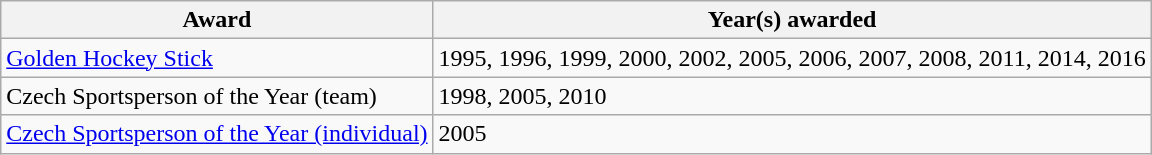<table class="wikitable">
<tr>
<th>Award</th>
<th>Year(s) awarded</th>
</tr>
<tr>
<td><a href='#'>Golden Hockey Stick</a></td>
<td>1995, 1996, 1999, 2000, 2002, 2005, 2006, 2007, 2008, 2011, 2014, 2016</td>
</tr>
<tr>
<td>Czech Sportsperson of the Year (team)</td>
<td>1998, 2005, 2010</td>
</tr>
<tr>
<td><a href='#'>Czech Sportsperson of the Year (individual)</a></td>
<td>2005</td>
</tr>
</table>
